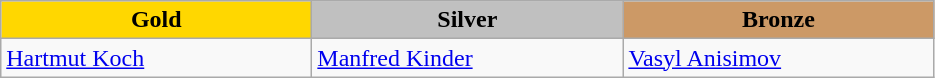<table class="wikitable" style="text-align:left">
<tr align="center">
<td width=200 bgcolor=gold><strong>Gold</strong></td>
<td width=200 bgcolor=silver><strong>Silver</strong></td>
<td width=200 bgcolor=CC9966><strong>Bronze</strong></td>
</tr>
<tr>
<td><a href='#'>Hartmut Koch</a><br><em></em></td>
<td><a href='#'>Manfred Kinder</a><br><em></em></td>
<td><a href='#'>Vasyl Anisimov</a><br><em></em></td>
</tr>
</table>
